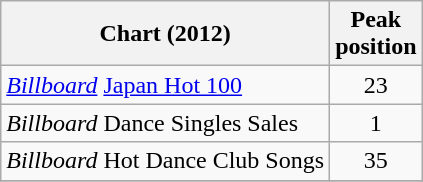<table class="wikitable sortable">
<tr>
<th>Chart (2012)</th>
<th>Peak<br>position</th>
</tr>
<tr>
<td><em><a href='#'>Billboard</a></em> <a href='#'>Japan Hot 100</a></td>
<td align="center">23</td>
</tr>
<tr>
<td><em>Billboard</em> Dance Singles Sales</td>
<td align="center">1</td>
</tr>
<tr>
<td><em>Billboard</em> Hot Dance Club Songs</td>
<td align="center">35</td>
</tr>
<tr>
</tr>
</table>
